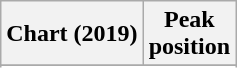<table class="wikitable sortable plainrowheaders" style="text-align:center;" border="1">
<tr>
<th scope="col">Chart (2019)</th>
<th scope="col">Peak<br>position</th>
</tr>
<tr>
</tr>
<tr>
</tr>
<tr>
</tr>
</table>
